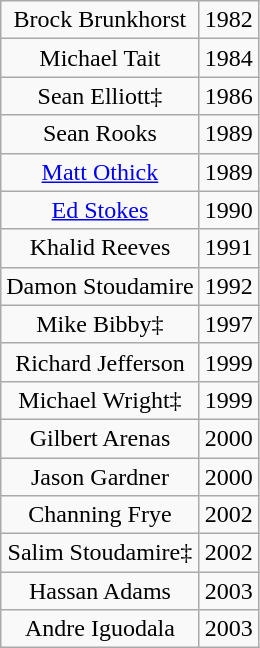<table class="wikitable" style="text-align:center;">
<tr>
<td>Brock Brunkhorst</td>
<td>1982</td>
</tr>
<tr>
<td>Michael Tait</td>
<td>1984</td>
</tr>
<tr>
<td>Sean Elliott‡</td>
<td>1986</td>
</tr>
<tr>
<td>Sean Rooks</td>
<td>1989</td>
</tr>
<tr>
<td><a href='#'>Matt Othick</a></td>
<td>1989</td>
</tr>
<tr>
<td><a href='#'>Ed Stokes</a></td>
<td>1990</td>
</tr>
<tr>
<td>Khalid Reeves</td>
<td>1991</td>
</tr>
<tr>
<td>Damon Stoudamire</td>
<td>1992</td>
</tr>
<tr>
<td>Mike Bibby‡</td>
<td>1997</td>
</tr>
<tr>
<td>Richard Jefferson</td>
<td>1999</td>
</tr>
<tr>
<td>Michael Wright‡</td>
<td>1999</td>
</tr>
<tr>
<td>Gilbert Arenas</td>
<td>2000</td>
</tr>
<tr>
<td>Jason Gardner</td>
<td>2000</td>
</tr>
<tr>
<td>Channing Frye</td>
<td>2002</td>
</tr>
<tr>
<td>Salim Stoudamire‡</td>
<td>2002</td>
</tr>
<tr>
<td>Hassan Adams</td>
<td>2003</td>
</tr>
<tr>
<td>Andre Iguodala</td>
<td>2003</td>
</tr>
</table>
